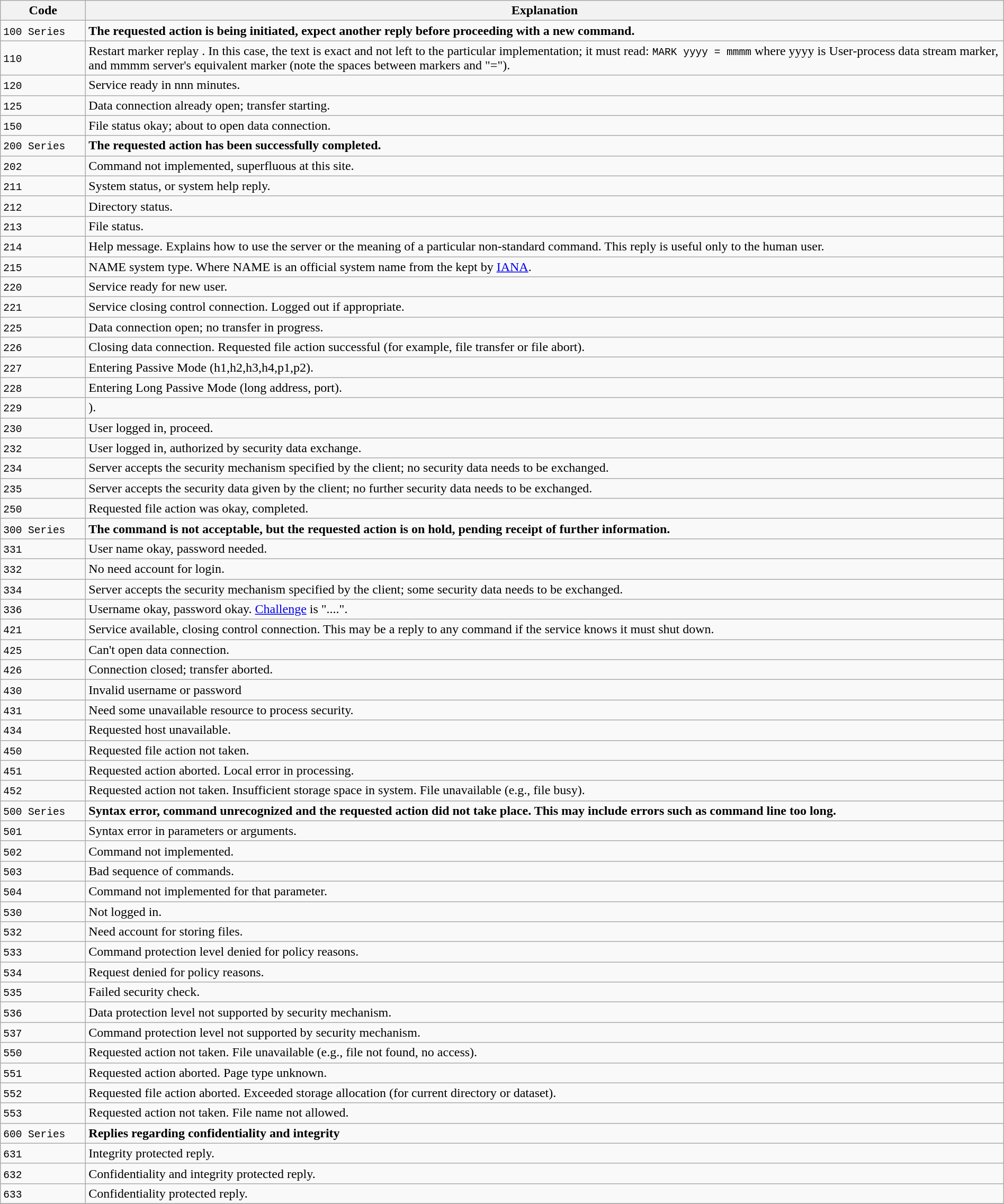<table class="wikitable" style="width: 100%">
<tr>
<th style="width:100px">Code</th>
<th>Explanation</th>
</tr>
<tr>
<td><code>100 Series</code></td>
<td><strong>The requested action is being initiated, expect another reply before proceeding with a new command.</strong></td>
</tr>
<tr>
<td><code>110</code></td>
<td>Restart marker replay . In this case, the text is exact and not left to the particular implementation; it must read: <code>MARK yyyy = mmmm</code> where yyyy is User-process data stream marker, and mmmm server's equivalent marker (note the spaces between markers and "=").</td>
</tr>
<tr>
<td><code>120</code></td>
<td>Service ready in nnn minutes.</td>
</tr>
<tr>
<td><code>125</code></td>
<td>Data connection already open; transfer starting.</td>
</tr>
<tr>
<td><code>150</code></td>
<td>File status okay; about to open data connection.</td>
</tr>
<tr>
<td><code>200 Series</code></td>
<td><strong>The requested action has been successfully completed.</strong></td>
</tr>
<tr>
<td><code>202</code></td>
<td>Command not implemented, superfluous at this site.</td>
</tr>
<tr>
<td><code>211</code></td>
<td>System status, or system help reply.</td>
</tr>
<tr>
<td><code>212</code></td>
<td>Directory status.</td>
</tr>
<tr>
<td><code>213</code></td>
<td>File status.</td>
</tr>
<tr>
<td><code>214</code></td>
<td>Help message. Explains how to use the server or the meaning of a particular non-standard command. This reply is useful only to the human user.</td>
</tr>
<tr>
<td><code>215</code></td>
<td>NAME system type. Where NAME is an official system name from the  kept by <a href='#'>IANA</a>.</td>
</tr>
<tr>
<td><code>220</code></td>
<td>Service ready for new user.</td>
</tr>
<tr>
<td><code>221</code></td>
<td>Service closing control connection. Logged out if appropriate.</td>
</tr>
<tr>
<td><code>225</code></td>
<td>Data connection open; no transfer in progress.</td>
</tr>
<tr>
<td><code>226</code></td>
<td>Closing data connection. Requested file action successful (for example, file transfer or file abort).</td>
</tr>
<tr>
<td><code>227</code></td>
<td>Entering Passive Mode (h1,h2,h3,h4,p1,p2).</td>
</tr>
<tr>
<td><code>228</code></td>
<td>Entering Long Passive Mode (long address, port).</td>
</tr>
<tr>
<td><code>229</code></td>
<td>).</td>
</tr>
<tr>
<td><code>230</code></td>
<td>User logged in, proceed.</td>
</tr>
<tr>
<td><code>232</code></td>
<td>User logged in, authorized by security data exchange.</td>
</tr>
<tr>
<td><code>234</code></td>
<td>Server accepts the security  mechanism specified by the client; no security data needs to be exchanged.</td>
</tr>
<tr>
<td><code>235</code></td>
<td>Server accepts the security data given by the client; no further security data needs to be exchanged.</td>
</tr>
<tr>
<td><code>250</code></td>
<td>Requested file action was okay, completed.</td>
</tr>
<tr>
<td><code>300 Series</code></td>
<td><strong>The command is not acceptable, but the requested action is on hold, pending receipt of further information.</strong></td>
</tr>
<tr>
<td><code>331</code></td>
<td>User name okay, password needed.</td>
</tr>
<tr>
<td><code>332</code></td>
<td>No need account for login.</td>
</tr>
<tr>
<td><code>334</code></td>
<td>Server accepts the security mechanism specified by the client; some security data needs to be exchanged.</td>
</tr>
<tr>
<td><code>336</code></td>
<td>Username okay, password okay.  <a href='#'>Challenge</a> is "....".</td>
</tr>
<tr>
<td><code>421</code></td>
<td>Service available, closing control connection. This may be a reply to any command if the service knows it must shut down.</td>
</tr>
<tr>
<td><code>425</code></td>
<td>Can't open data connection.</td>
</tr>
<tr>
<td><code>426</code></td>
<td>Connection closed; transfer aborted.</td>
</tr>
<tr>
<td><code>430</code></td>
<td>Invalid username or password</td>
</tr>
<tr>
<td><code>431</code></td>
<td>Need some unavailable resource to process security.</td>
</tr>
<tr>
<td><code>434</code></td>
<td>Requested host unavailable.</td>
</tr>
<tr>
<td><code>450</code></td>
<td>Requested file action not taken.</td>
</tr>
<tr>
<td><code>451</code></td>
<td>Requested action aborted. Local error in processing.</td>
</tr>
<tr>
<td><code>452</code></td>
<td>Requested action not taken. Insufficient storage space in system. File unavailable (e.g., file busy).</td>
</tr>
<tr>
<td><code>500 Series</code></td>
<td><strong>Syntax error, command unrecognized and the requested action did not take place. This may include errors such as command line too long.</strong></td>
</tr>
<tr>
<td><code>501</code></td>
<td>Syntax error in parameters or arguments.</td>
</tr>
<tr>
<td><code>502</code></td>
<td>Command not implemented.</td>
</tr>
<tr>
<td><code>503</code></td>
<td>Bad sequence of commands.</td>
</tr>
<tr>
<td><code>504</code></td>
<td>Command not implemented for that parameter.</td>
</tr>
<tr>
<td><code>530</code></td>
<td>Not logged in.</td>
</tr>
<tr>
<td><code>532</code></td>
<td>Need account for storing files.</td>
</tr>
<tr>
<td><code>533</code></td>
<td>Command protection level denied for policy reasons.</td>
</tr>
<tr>
<td><code>534</code></td>
<td>Request denied for policy reasons.</td>
</tr>
<tr>
<td><code>535</code></td>
<td>Failed security check.</td>
</tr>
<tr>
<td><code>536</code></td>
<td>Data protection level not supported by security mechanism.</td>
</tr>
<tr>
<td><code>537</code></td>
<td>Command protection level not supported by security mechanism.</td>
</tr>
<tr>
<td><code>550</code></td>
<td>Requested action not taken. File unavailable (e.g., file not found, no access).</td>
</tr>
<tr>
<td><code>551</code></td>
<td>Requested action aborted. Page type unknown.</td>
</tr>
<tr>
<td><code>552</code></td>
<td>Requested file action aborted. Exceeded storage allocation (for current directory or dataset).</td>
</tr>
<tr>
<td><code>553</code></td>
<td>Requested action not taken. File name not allowed.</td>
</tr>
<tr>
<td><code>600 Series</code></td>
<td><strong>Replies regarding confidentiality and integrity</strong></td>
</tr>
<tr>
<td><code>631</code></td>
<td>Integrity protected reply.</td>
</tr>
<tr>
<td><code>632</code></td>
<td>Confidentiality and integrity protected reply.</td>
</tr>
<tr>
<td><code>633</code></td>
<td>Confidentiality protected reply.</td>
</tr>
<tr>
</tr>
</table>
